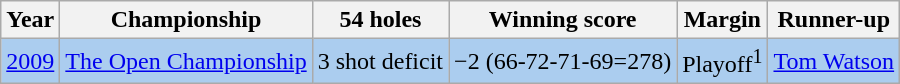<table class="wikitable">
<tr>
<th>Year</th>
<th>Championship</th>
<th>54 holes</th>
<th>Winning score</th>
<th>Margin</th>
<th>Runner-up</th>
</tr>
<tr style="background:#ABCDEF;">
<td><a href='#'>2009</a></td>
<td><a href='#'>The Open Championship</a></td>
<td>3 shot deficit</td>
<td>−2 (66-72-71-69=278)</td>
<td>Playoff<sup>1</sup></td>
<td> <a href='#'>Tom Watson</a></td>
</tr>
</table>
